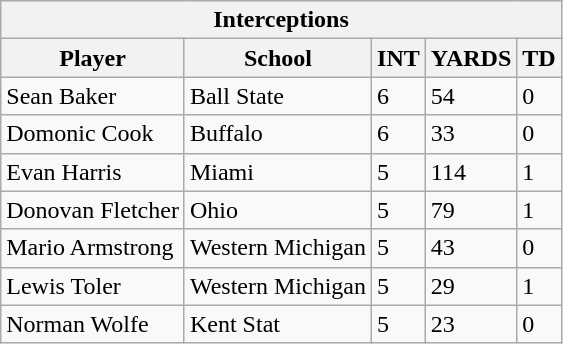<table class="wikitable">
<tr>
<th colspan="7" style="text-align:center;">Interceptions</th>
</tr>
<tr>
<th>Player</th>
<th>School</th>
<th>INT</th>
<th>YARDS</th>
<th>TD</th>
</tr>
<tr>
<td>Sean Baker</td>
<td>Ball State</td>
<td>6</td>
<td>54</td>
<td>0</td>
</tr>
<tr>
<td>Domonic Cook</td>
<td>Buffalo</td>
<td>6</td>
<td>33</td>
<td>0</td>
</tr>
<tr>
<td>Evan Harris</td>
<td>Miami</td>
<td>5</td>
<td>114</td>
<td>1</td>
</tr>
<tr>
<td>Donovan Fletcher</td>
<td>Ohio</td>
<td>5</td>
<td>79</td>
<td>1</td>
</tr>
<tr>
<td>Mario Armstrong</td>
<td>Western Michigan</td>
<td>5</td>
<td>43</td>
<td>0</td>
</tr>
<tr>
<td>Lewis Toler</td>
<td>Western Michigan</td>
<td>5</td>
<td>29</td>
<td>1</td>
</tr>
<tr>
<td>Norman Wolfe</td>
<td>Kent Stat</td>
<td>5</td>
<td>23</td>
<td>0</td>
</tr>
</table>
